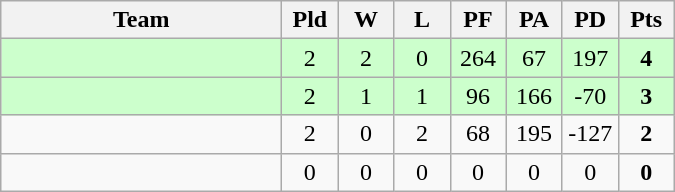<table class=wikitable style="text-align:center">
<tr>
<th width=180>Team</th>
<th width=30>Pld</th>
<th width=30>W</th>
<th width=30>L</th>
<th width=30>PF</th>
<th width=30>PA</th>
<th width=30>PD</th>
<th width=30>Pts</th>
</tr>
<tr bgcolor="#ccffcc">
<td align="left"></td>
<td>2</td>
<td>2</td>
<td>0</td>
<td>264</td>
<td>67</td>
<td>197</td>
<td><strong>4</strong></td>
</tr>
<tr bgcolor="#ccffcc">
<td align="left"></td>
<td>2</td>
<td>1</td>
<td>1</td>
<td>96</td>
<td>166</td>
<td>-70</td>
<td><strong>3</strong></td>
</tr>
<tr>
<td align="left"></td>
<td>2</td>
<td>0</td>
<td>2</td>
<td>68</td>
<td>195</td>
<td>-127</td>
<td><strong>2</strong></td>
</tr>
<tr>
<td align="left"></td>
<td>0</td>
<td>0</td>
<td>0</td>
<td>0</td>
<td>0</td>
<td>0</td>
<td><strong>0</strong></td>
</tr>
</table>
